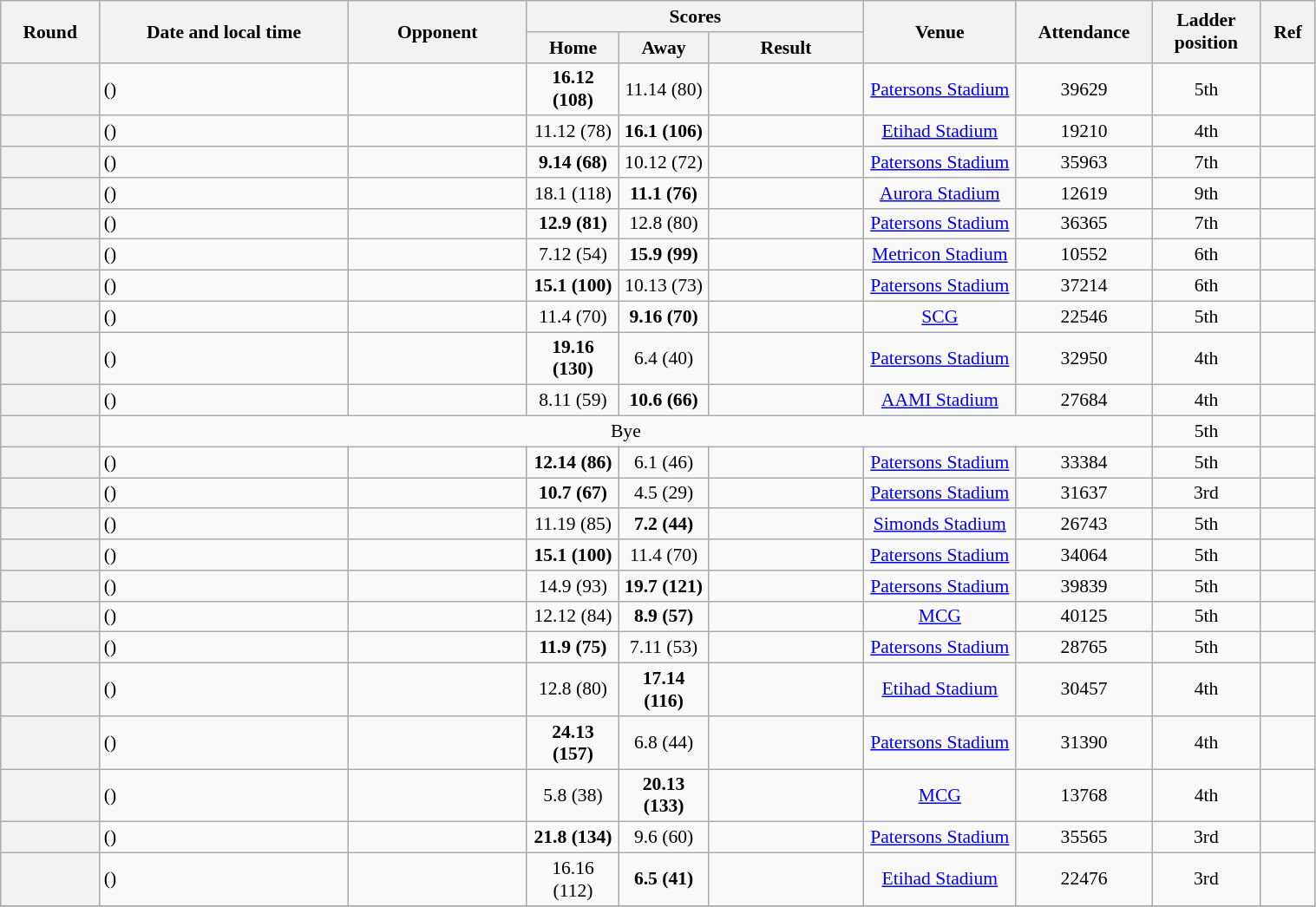<table class="wikitable plainrowheaders" style="font-size:90%; width:80%; text-align:center;">
<tr>
<th scope="col" rowspan="2"  width=2%>Round</th>
<th scope="col" rowspan="2"  width=8%>Date and local time</th>
<th scope="col" rowspan="2"  width=5%>Opponent</th>
<th scope="col" colspan="3"  width=9%>Scores</th>
<th scope="col" rowspan="2"  width=4%>Venue</th>
<th scope="col" rowspan="2"  width=2%>Attendance</th>
<th scope="col" rowspan="2"  width=2%>Ladder<br>position</th>
<th scope="col" rowspan="2" width=1%>Ref</th>
</tr>
<tr>
<th scope="col"  width=2%>Home</th>
<th scope="col"  width=2%>Away</th>
<th scope="col"  width=5%>Result</th>
</tr>
<tr>
<th scope="row"></th>
<td align=left> ()</td>
<td align=left></td>
<td><strong>16.12 (108)</strong></td>
<td>11.14 (80)</td>
<td></td>
<td><a href='#'>Patersons Stadium</a></td>
<td>39629</td>
<td>5th</td>
<td></td>
</tr>
<tr>
<th scope=row></th>
<td align=left> ()</td>
<td align=left></td>
<td>11.12 (78)</td>
<td><strong>16.1 (106)</strong></td>
<td></td>
<td><a href='#'>Etihad Stadium</a></td>
<td>19210</td>
<td>4th</td>
<td></td>
</tr>
<tr>
<th scope=row></th>
<td align=left> ()</td>
<td align=left></td>
<td><strong>9.14 (68)</strong></td>
<td>10.12 (72)</td>
<td></td>
<td><a href='#'>Patersons Stadium</a></td>
<td>35963</td>
<td>7th</td>
<td></td>
</tr>
<tr>
<th scope=row></th>
<td align=left> ()</td>
<td align=left></td>
<td>18.1 (118)</td>
<td><strong>11.1 (76)</strong></td>
<td></td>
<td><a href='#'>Aurora Stadium</a></td>
<td>12619</td>
<td>9th</td>
<td></td>
</tr>
<tr>
<th scope=row></th>
<td align=left> ()</td>
<td align=left></td>
<td><strong>12.9 (81)</strong></td>
<td>12.8 (80)</td>
<td></td>
<td><a href='#'>Patersons Stadium</a></td>
<td>36365</td>
<td>7th</td>
<td></td>
</tr>
<tr>
<th scope=row></th>
<td align=left> ()</td>
<td align=left></td>
<td>7.12 (54)</td>
<td><strong>15.9 (99)</strong></td>
<td></td>
<td><a href='#'>Metricon Stadium</a></td>
<td>10552</td>
<td>6th</td>
<td></td>
</tr>
<tr>
<th scope=row></th>
<td align=left> ()</td>
<td align=left></td>
<td><strong>15.1 (100)</strong></td>
<td>10.13 (73)</td>
<td></td>
<td><a href='#'>Patersons Stadium</a></td>
<td>37214</td>
<td>6th</td>
<td></td>
</tr>
<tr>
<th scope=row></th>
<td align=left> ()</td>
<td align=left></td>
<td>11.4 (70)</td>
<td><strong>9.16 (70)</strong></td>
<td></td>
<td><a href='#'>SCG</a></td>
<td>22546</td>
<td>5th</td>
<td></td>
</tr>
<tr>
<th scope=row></th>
<td align=left> ()</td>
<td align=left></td>
<td><strong>19.16 (130)</strong></td>
<td>6.4 (40)</td>
<td></td>
<td><a href='#'>Patersons Stadium</a></td>
<td>32950</td>
<td>4th</td>
<td></td>
</tr>
<tr>
<th scope=row></th>
<td align=left> ()</td>
<td align=left></td>
<td>8.11 (59)</td>
<td><strong>10.6 (66)</strong></td>
<td></td>
<td><a href='#'>AAMI Stadium</a></td>
<td>27684</td>
<td>4th</td>
<td></td>
</tr>
<tr>
<th scope=row></th>
<td colspan=7 background-color="PeachPuff">Bye</td>
<td>5th</td>
<td></td>
</tr>
<tr>
<th scope=row></th>
<td align=left> ()</td>
<td align=left></td>
<td><strong>12.14 (86)</strong></td>
<td>6.1 (46)</td>
<td></td>
<td><a href='#'>Patersons Stadium</a></td>
<td>33384</td>
<td>5th</td>
<td></td>
</tr>
<tr>
<th scope=row></th>
<td align=left> ()</td>
<td align=left></td>
<td><strong>10.7 (67)</strong></td>
<td>4.5 (29)</td>
<td></td>
<td><a href='#'>Patersons Stadium</a></td>
<td>31637</td>
<td>3rd</td>
<td></td>
</tr>
<tr>
<th scope=row></th>
<td align=left> ()</td>
<td align=left></td>
<td>11.19 (85)</td>
<td><strong>7.2 (44)</strong></td>
<td></td>
<td><a href='#'>Simonds Stadium</a></td>
<td>26743</td>
<td>5th</td>
<td></td>
</tr>
<tr>
<th scope=row></th>
<td align=left> ()</td>
<td align=left></td>
<td><strong>15.1 (100)</strong></td>
<td>11.4 (70)</td>
<td></td>
<td><a href='#'>Patersons Stadium</a></td>
<td>34064</td>
<td>5th</td>
<td></td>
</tr>
<tr>
<th scope=row></th>
<td align=left> ()</td>
<td align=left></td>
<td>14.9 (93)</td>
<td><strong>19.7 (121)</strong></td>
<td></td>
<td><a href='#'>Patersons Stadium</a></td>
<td>39839</td>
<td>5th</td>
<td></td>
</tr>
<tr>
<th scope=row></th>
<td align=left> ()</td>
<td align=left></td>
<td>12.12 (84)</td>
<td><strong>8.9 (57)</strong></td>
<td></td>
<td><a href='#'>MCG</a></td>
<td>40125</td>
<td>5th</td>
<td></td>
</tr>
<tr>
<th scope=row></th>
<td align=left> ()</td>
<td align=left></td>
<td><strong>11.9 (75)</strong></td>
<td>7.11 (53)</td>
<td></td>
<td><a href='#'>Patersons Stadium</a></td>
<td>28765</td>
<td>5th</td>
<td></td>
</tr>
<tr>
<th scope=row></th>
<td align=left> ()</td>
<td align=left></td>
<td>12.8 (80)</td>
<td><strong>17.14 (116)</strong></td>
<td></td>
<td><a href='#'>Etihad Stadium</a></td>
<td>30457</td>
<td>4th</td>
<td></td>
</tr>
<tr>
<th scope=row></th>
<td align=left> ()</td>
<td align=left></td>
<td><strong>24.13 (157)</strong></td>
<td>6.8 (44)</td>
<td></td>
<td><a href='#'>Patersons Stadium</a></td>
<td>31390</td>
<td>4th</td>
<td></td>
</tr>
<tr>
<th scope=row></th>
<td align=left> ()</td>
<td align=left></td>
<td>5.8 (38)</td>
<td><strong>20.13 (133)</strong></td>
<td></td>
<td><a href='#'>MCG</a></td>
<td>13768</td>
<td>4th</td>
<td></td>
</tr>
<tr>
<th scope=row></th>
<td align=left> ()</td>
<td align=left></td>
<td><strong>21.8 (134)</strong></td>
<td>9.6 (60)</td>
<td></td>
<td><a href='#'>Patersons Stadium</a></td>
<td>35565</td>
<td>3rd</td>
<td></td>
</tr>
<tr>
<th scope=row></th>
<td align=left> ()</td>
<td align=left></td>
<td>16.16 (112)</td>
<td><strong>6.5 (41)</strong></td>
<td></td>
<td><a href='#'>Etihad Stadium</a></td>
<td>22476</td>
<td>3rd</td>
<td></td>
</tr>
<tr>
</tr>
</table>
